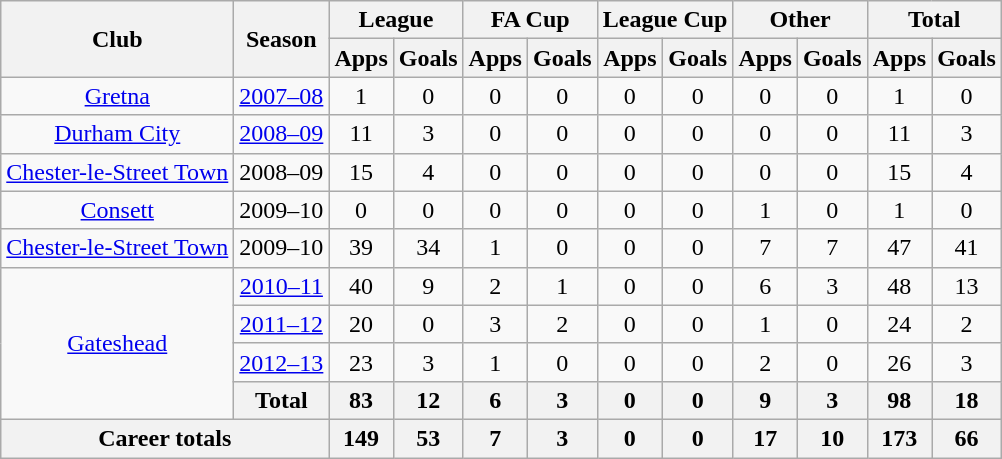<table class="wikitable" style="text-align: center;">
<tr>
<th rowspan="2">Club</th>
<th rowspan="2">Season</th>
<th colspan="2">League</th>
<th colspan="2">FA Cup</th>
<th colspan="2">League Cup</th>
<th colspan="2">Other</th>
<th colspan="2">Total</th>
</tr>
<tr>
<th>Apps</th>
<th>Goals</th>
<th>Apps</th>
<th>Goals</th>
<th>Apps</th>
<th>Goals</th>
<th>Apps</th>
<th>Goals</th>
<th>Apps</th>
<th>Goals</th>
</tr>
<tr>
<td><a href='#'>Gretna</a></td>
<td><a href='#'>2007–08</a></td>
<td>1</td>
<td>0</td>
<td>0</td>
<td>0</td>
<td>0</td>
<td>0</td>
<td>0</td>
<td>0</td>
<td>1</td>
<td>0</td>
</tr>
<tr>
<td><a href='#'>Durham City</a></td>
<td><a href='#'>2008–09</a></td>
<td>11</td>
<td>3</td>
<td>0</td>
<td>0</td>
<td>0</td>
<td>0</td>
<td>0</td>
<td>0</td>
<td>11</td>
<td>3</td>
</tr>
<tr>
<td><a href='#'>Chester-le-Street Town</a></td>
<td>2008–09</td>
<td>15</td>
<td>4</td>
<td>0</td>
<td>0</td>
<td>0</td>
<td>0</td>
<td>0</td>
<td>0</td>
<td>15</td>
<td>4</td>
</tr>
<tr>
<td><a href='#'>Consett</a></td>
<td>2009–10</td>
<td>0</td>
<td>0</td>
<td>0</td>
<td>0</td>
<td>0</td>
<td>0</td>
<td>1</td>
<td>0</td>
<td>1</td>
<td>0</td>
</tr>
<tr>
<td><a href='#'>Chester-le-Street Town</a></td>
<td>2009–10</td>
<td>39</td>
<td>34</td>
<td>1</td>
<td>0</td>
<td>0</td>
<td>0</td>
<td>7</td>
<td>7</td>
<td>47</td>
<td>41</td>
</tr>
<tr>
<td rowspan="4"><a href='#'>Gateshead</a></td>
<td><a href='#'>2010–11</a></td>
<td>40</td>
<td>9</td>
<td>2</td>
<td>1</td>
<td>0</td>
<td>0</td>
<td>6</td>
<td>3</td>
<td>48</td>
<td>13</td>
</tr>
<tr>
<td><a href='#'>2011–12</a></td>
<td>20</td>
<td>0</td>
<td>3</td>
<td>2</td>
<td>0</td>
<td>0</td>
<td>1</td>
<td>0</td>
<td>24</td>
<td>2</td>
</tr>
<tr>
<td><a href='#'>2012–13</a></td>
<td>23</td>
<td>3</td>
<td>1</td>
<td>0</td>
<td>0</td>
<td>0</td>
<td>2</td>
<td>0</td>
<td>26</td>
<td>3</td>
</tr>
<tr>
<th>Total</th>
<th>83</th>
<th>12</th>
<th>6</th>
<th>3</th>
<th>0</th>
<th>0</th>
<th>9</th>
<th>3</th>
<th>98</th>
<th>18</th>
</tr>
<tr>
<th colspan="2">Career totals</th>
<th>149</th>
<th>53</th>
<th>7</th>
<th>3</th>
<th>0</th>
<th>0</th>
<th>17</th>
<th>10</th>
<th>173</th>
<th>66</th>
</tr>
</table>
